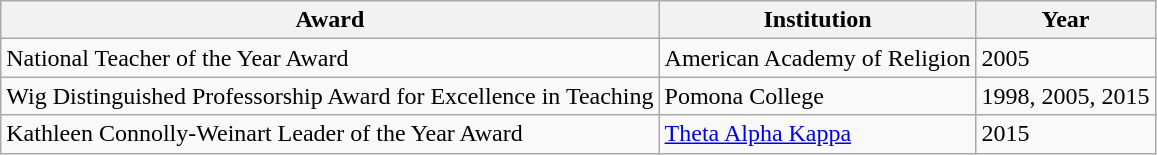<table class="wikitable">
<tr>
<th>Award</th>
<th>Institution</th>
<th>Year</th>
</tr>
<tr>
<td>National Teacher of the Year Award</td>
<td>American Academy of Religion</td>
<td>2005</td>
</tr>
<tr>
<td>Wig Distinguished Professorship Award for Excellence in Teaching</td>
<td>Pomona College</td>
<td>1998, 2005, 2015</td>
</tr>
<tr>
<td>Kathleen Connolly-Weinart Leader of the Year Award</td>
<td><a href='#'>Theta Alpha Kappa</a></td>
<td>2015</td>
</tr>
</table>
